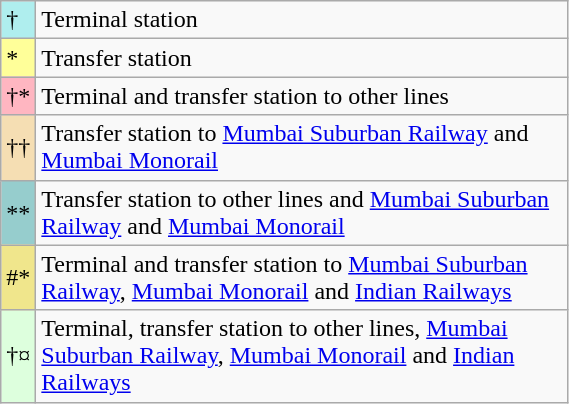<table class="wikitable" style="text-align: left;" style=font-size:95%; width="30%">
<tr>
<td style="background-color:#AFEEEE">†</td>
<td>Terminal station</td>
</tr>
<tr>
<td style="background-color:#FFFF99">*</td>
<td>Transfer station</td>
</tr>
<tr>
<td style="background-color:#FFB6C1">†*</td>
<td>Terminal and transfer station to other lines</td>
</tr>
<tr>
<td style="background-color:#F5DEB3">††</td>
<td>Transfer station to <a href='#'>Mumbai Suburban Railway</a> and <a href='#'>Mumbai Monorail</a></td>
</tr>
<tr>
<td style="background-color:#96CDCD">**</td>
<td>Transfer station to other lines and <a href='#'>Mumbai Suburban Railway</a> and <a href='#'>Mumbai Monorail</a></td>
</tr>
<tr>
<td style="background-color:#F0E68C">#*</td>
<td>Terminal and transfer station to <a href='#'>Mumbai Suburban Railway</a>, <a href='#'>Mumbai Monorail</a> and <a href='#'>Indian Railways</a></td>
</tr>
<tr>
<td style="background-color:#DDFFDD">†¤</td>
<td>Terminal, transfer station to other lines, <a href='#'>Mumbai Suburban Railway</a>, <a href='#'>Mumbai Monorail</a> and <a href='#'>Indian Railways</a></td>
</tr>
</table>
